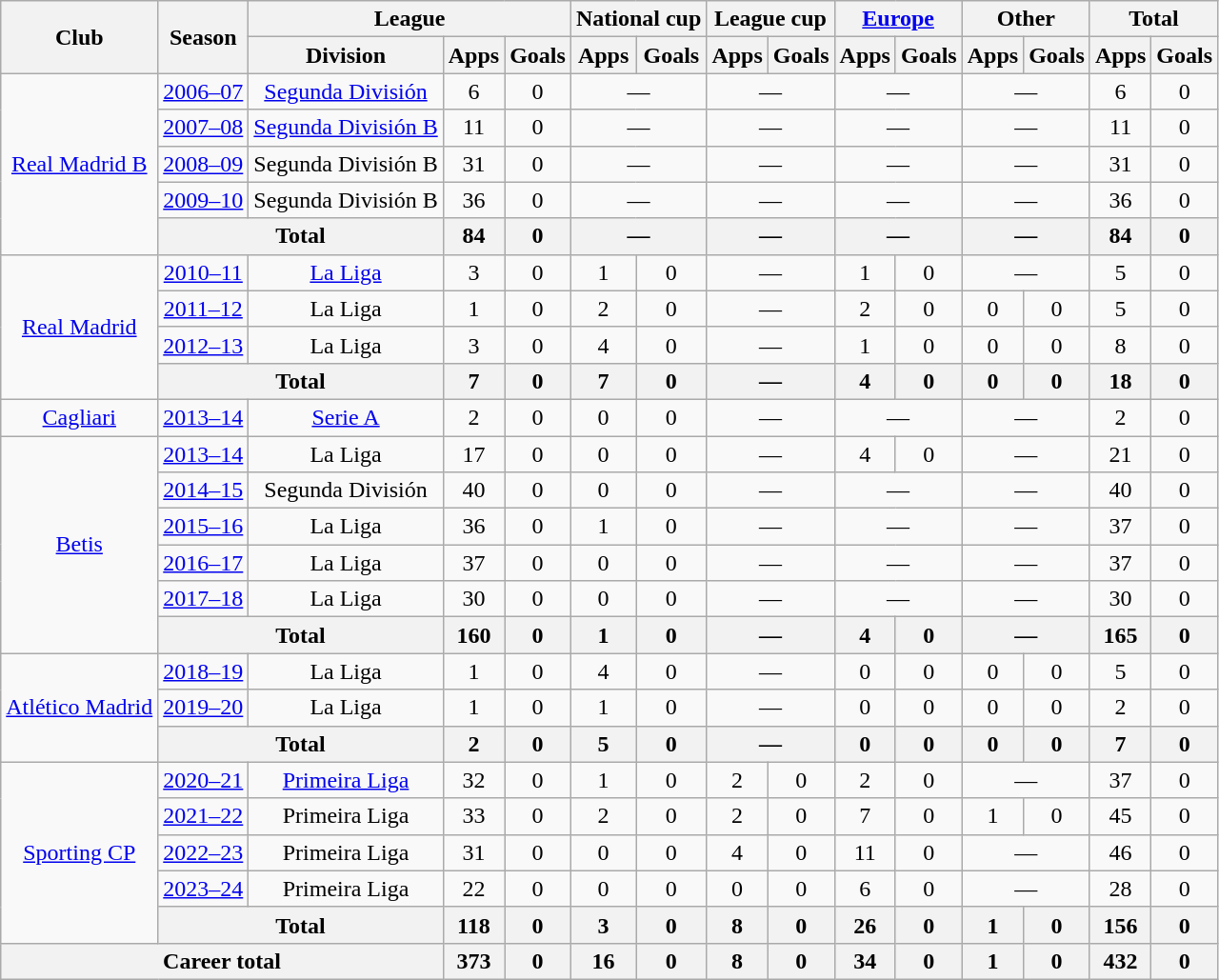<table class="wikitable" style="text-align: center;">
<tr>
<th rowspan="2">Club</th>
<th rowspan="2">Season</th>
<th colspan="3">League</th>
<th colspan="2">National cup</th>
<th colspan="2">League cup</th>
<th colspan="2"><a href='#'>Europe</a></th>
<th colspan="2">Other</th>
<th colspan="2">Total</th>
</tr>
<tr>
<th>Division</th>
<th>Apps</th>
<th>Goals</th>
<th>Apps</th>
<th>Goals</th>
<th>Apps</th>
<th>Goals</th>
<th>Apps</th>
<th>Goals</th>
<th>Apps</th>
<th>Goals</th>
<th>Apps</th>
<th>Goals</th>
</tr>
<tr>
<td rowspan="5" valign="center"><a href='#'>Real Madrid B</a></td>
<td><a href='#'>2006–07</a></td>
<td><a href='#'>Segunda División</a></td>
<td>6</td>
<td>0</td>
<td colspan="2">—</td>
<td colspan="2">—</td>
<td colspan="2">—</td>
<td colspan="2">—</td>
<td>6</td>
<td>0</td>
</tr>
<tr>
<td><a href='#'>2007–08</a></td>
<td><a href='#'>Segunda División B</a></td>
<td>11</td>
<td>0</td>
<td colspan="2">—</td>
<td colspan="2">—</td>
<td colspan="2">—</td>
<td colspan="2">—</td>
<td>11</td>
<td>0</td>
</tr>
<tr>
<td><a href='#'>2008–09</a></td>
<td>Segunda División B</td>
<td>31</td>
<td>0</td>
<td colspan="2">—</td>
<td colspan="2">—</td>
<td colspan="2">—</td>
<td colspan="2">—</td>
<td>31</td>
<td>0</td>
</tr>
<tr>
<td><a href='#'>2009–10</a></td>
<td>Segunda División B</td>
<td>36</td>
<td>0</td>
<td colspan="2">—</td>
<td colspan="2">—</td>
<td colspan="2">—</td>
<td colspan="2">—</td>
<td>36</td>
<td>0</td>
</tr>
<tr>
<th colspan="2">Total</th>
<th>84</th>
<th>0</th>
<th colspan="2">—</th>
<th colspan="2">—</th>
<th colspan="2">—</th>
<th colspan="2">—</th>
<th>84</th>
<th>0</th>
</tr>
<tr>
<td rowspan="4" valign="center"><a href='#'>Real Madrid</a></td>
<td><a href='#'>2010–11</a></td>
<td><a href='#'>La Liga</a></td>
<td>3</td>
<td>0</td>
<td>1</td>
<td>0</td>
<td colspan="2">—</td>
<td>1</td>
<td>0</td>
<td colspan="2">—</td>
<td>5</td>
<td>0</td>
</tr>
<tr>
<td><a href='#'>2011–12</a></td>
<td>La Liga</td>
<td>1</td>
<td>0</td>
<td>2</td>
<td>0</td>
<td colspan="2">—</td>
<td>2</td>
<td>0</td>
<td>0</td>
<td>0</td>
<td>5</td>
<td>0</td>
</tr>
<tr>
<td><a href='#'>2012–13</a></td>
<td>La Liga</td>
<td>3</td>
<td>0</td>
<td>4</td>
<td>0</td>
<td colspan="2">—</td>
<td>1</td>
<td>0</td>
<td>0</td>
<td>0</td>
<td>8</td>
<td>0</td>
</tr>
<tr>
<th colspan="2">Total</th>
<th>7</th>
<th>0</th>
<th>7</th>
<th>0</th>
<th colspan="2">—</th>
<th>4</th>
<th>0</th>
<th>0</th>
<th>0</th>
<th>18</th>
<th>0</th>
</tr>
<tr>
<td><a href='#'>Cagliari</a></td>
<td><a href='#'>2013–14</a></td>
<td><a href='#'>Serie A</a></td>
<td>2</td>
<td>0</td>
<td>0</td>
<td>0</td>
<td colspan="2">—</td>
<td colspan="2">—</td>
<td colspan="2">—</td>
<td>2</td>
<td>0</td>
</tr>
<tr>
<td rowspan="6" valign="center"><a href='#'>Betis</a></td>
<td><a href='#'>2013–14</a></td>
<td>La Liga</td>
<td>17</td>
<td>0</td>
<td>0</td>
<td>0</td>
<td colspan="2">—</td>
<td>4</td>
<td>0</td>
<td colspan="2">—</td>
<td>21</td>
<td>0</td>
</tr>
<tr>
<td><a href='#'>2014–15</a></td>
<td>Segunda División</td>
<td>40</td>
<td>0</td>
<td>0</td>
<td>0</td>
<td colspan="2">—</td>
<td colspan="2">—</td>
<td colspan="2">—</td>
<td>40</td>
<td>0</td>
</tr>
<tr>
<td><a href='#'>2015–16</a></td>
<td>La Liga</td>
<td>36</td>
<td>0</td>
<td>1</td>
<td>0</td>
<td colspan="2">—</td>
<td colspan="2">—</td>
<td colspan="2">—</td>
<td>37</td>
<td>0</td>
</tr>
<tr>
<td><a href='#'>2016–17</a></td>
<td>La Liga</td>
<td>37</td>
<td>0</td>
<td>0</td>
<td>0</td>
<td colspan="2">—</td>
<td colspan="2">—</td>
<td colspan="2">—</td>
<td>37</td>
<td>0</td>
</tr>
<tr>
<td><a href='#'>2017–18</a></td>
<td>La Liga</td>
<td>30</td>
<td>0</td>
<td>0</td>
<td>0</td>
<td colspan="2">—</td>
<td colspan="2">—</td>
<td colspan="2">—</td>
<td>30</td>
<td>0</td>
</tr>
<tr>
<th colspan="2">Total</th>
<th>160</th>
<th>0</th>
<th>1</th>
<th>0</th>
<th colspan="2">—</th>
<th>4</th>
<th>0</th>
<th colspan="2">—</th>
<th>165</th>
<th>0</th>
</tr>
<tr>
<td rowspan="3" valign="center"><a href='#'>Atlético Madrid</a></td>
<td><a href='#'>2018–19</a></td>
<td>La Liga</td>
<td>1</td>
<td>0</td>
<td>4</td>
<td>0</td>
<td colspan="2">—</td>
<td>0</td>
<td>0</td>
<td>0</td>
<td>0</td>
<td>5</td>
<td>0</td>
</tr>
<tr>
<td><a href='#'>2019–20</a></td>
<td>La Liga</td>
<td>1</td>
<td>0</td>
<td>1</td>
<td>0</td>
<td colspan="2">—</td>
<td>0</td>
<td>0</td>
<td>0</td>
<td>0</td>
<td>2</td>
<td>0</td>
</tr>
<tr>
<th colspan="2">Total</th>
<th>2</th>
<th>0</th>
<th>5</th>
<th>0</th>
<th colspan="2">—</th>
<th>0</th>
<th>0</th>
<th>0</th>
<th>0</th>
<th>7</th>
<th>0</th>
</tr>
<tr>
<td rowspan="5" valign="center"><a href='#'>Sporting CP</a></td>
<td><a href='#'>2020–21</a></td>
<td><a href='#'>Primeira Liga</a></td>
<td>32</td>
<td>0</td>
<td>1</td>
<td>0</td>
<td>2</td>
<td>0</td>
<td>2</td>
<td>0</td>
<td colspan="2">—</td>
<td>37</td>
<td>0</td>
</tr>
<tr>
<td><a href='#'>2021–22</a></td>
<td>Primeira Liga</td>
<td>33</td>
<td>0</td>
<td>2</td>
<td>0</td>
<td>2</td>
<td>0</td>
<td>7</td>
<td>0</td>
<td>1</td>
<td>0</td>
<td>45</td>
<td>0</td>
</tr>
<tr>
<td><a href='#'>2022–23</a></td>
<td>Primeira Liga</td>
<td>31</td>
<td>0</td>
<td>0</td>
<td>0</td>
<td>4</td>
<td>0</td>
<td>11</td>
<td>0</td>
<td colspan="2">—</td>
<td>46</td>
<td>0</td>
</tr>
<tr>
<td><a href='#'>2023–24</a></td>
<td>Primeira Liga</td>
<td>22</td>
<td>0</td>
<td>0</td>
<td>0</td>
<td>0</td>
<td>0</td>
<td>6</td>
<td>0</td>
<td colspan="2">—</td>
<td>28</td>
<td>0</td>
</tr>
<tr>
<th colspan="2">Total</th>
<th>118</th>
<th>0</th>
<th>3</th>
<th>0</th>
<th>8</th>
<th>0</th>
<th>26</th>
<th>0</th>
<th>1</th>
<th>0</th>
<th>156</th>
<th>0</th>
</tr>
<tr>
<th colspan="3">Career total</th>
<th>373</th>
<th>0</th>
<th>16</th>
<th>0</th>
<th>8</th>
<th>0</th>
<th>34</th>
<th>0</th>
<th>1</th>
<th>0</th>
<th>432</th>
<th>0</th>
</tr>
</table>
